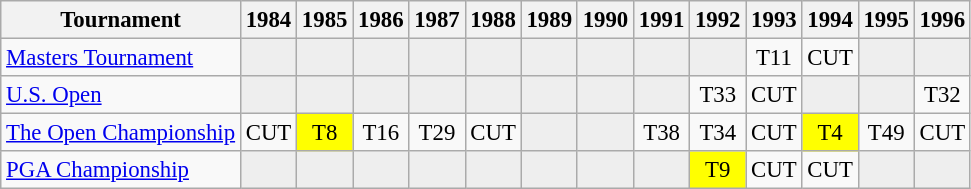<table class="wikitable" style="font-size:95%;text-align:center;">
<tr>
<th>Tournament</th>
<th>1984</th>
<th>1985</th>
<th>1986</th>
<th>1987</th>
<th>1988</th>
<th>1989</th>
<th>1990</th>
<th>1991</th>
<th>1992</th>
<th>1993</th>
<th>1994</th>
<th>1995</th>
<th>1996</th>
</tr>
<tr>
<td align=left><a href='#'>Masters Tournament</a></td>
<td style="background:#eeeeee;"></td>
<td style="background:#eeeeee;"></td>
<td style="background:#eeeeee;"></td>
<td style="background:#eeeeee;"></td>
<td style="background:#eeeeee;"></td>
<td style="background:#eeeeee;"></td>
<td style="background:#eeeeee;"></td>
<td style="background:#eeeeee;"></td>
<td style="background:#eeeeee;"></td>
<td>T11</td>
<td>CUT</td>
<td style="background:#eeeeee;"></td>
<td style="background:#eeeeee;"></td>
</tr>
<tr>
<td align=left><a href='#'>U.S. Open</a></td>
<td style="background:#eeeeee;"></td>
<td style="background:#eeeeee;"></td>
<td style="background:#eeeeee;"></td>
<td style="background:#eeeeee;"></td>
<td style="background:#eeeeee;"></td>
<td style="background:#eeeeee;"></td>
<td style="background:#eeeeee;"></td>
<td style="background:#eeeeee;"></td>
<td>T33</td>
<td>CUT</td>
<td style="background:#eeeeee;"></td>
<td style="background:#eeeeee;"></td>
<td>T32</td>
</tr>
<tr>
<td align=left><a href='#'>The Open Championship</a></td>
<td>CUT</td>
<td style="background:yellow;">T8</td>
<td>T16</td>
<td>T29</td>
<td>CUT</td>
<td style="background:#eeeeee;"></td>
<td style="background:#eeeeee;"></td>
<td>T38</td>
<td>T34</td>
<td>CUT</td>
<td style="background:yellow;">T4</td>
<td>T49</td>
<td>CUT</td>
</tr>
<tr>
<td align=left><a href='#'>PGA Championship</a></td>
<td style="background:#eeeeee;"></td>
<td style="background:#eeeeee;"></td>
<td style="background:#eeeeee;"></td>
<td style="background:#eeeeee;"></td>
<td style="background:#eeeeee;"></td>
<td style="background:#eeeeee;"></td>
<td style="background:#eeeeee;"></td>
<td style="background:#eeeeee;"></td>
<td style="background:yellow;">T9</td>
<td>CUT</td>
<td>CUT</td>
<td style="background:#eeeeee;"></td>
<td style="background:#eeeeee;"></td>
</tr>
</table>
